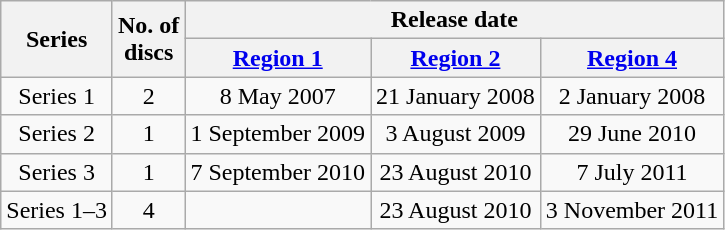<table class="wikitable" style="text-align:center;">
<tr>
<th rowspan="2">Series</th>
<th rowspan="2">No. of<br>discs</th>
<th colspan="3">Release date</th>
</tr>
<tr>
<th><a href='#'>Region 1</a></th>
<th><a href='#'>Region 2</a></th>
<th><a href='#'>Region 4</a></th>
</tr>
<tr>
<td>Series 1</td>
<td>2</td>
<td>8 May 2007</td>
<td>21 January 2008</td>
<td>2 January 2008</td>
</tr>
<tr>
<td>Series 2</td>
<td>1</td>
<td>1 September 2009</td>
<td>3 August 2009</td>
<td>29 June 2010</td>
</tr>
<tr>
<td>Series 3</td>
<td>1</td>
<td>7 September 2010</td>
<td>23 August 2010</td>
<td>7 July 2011</td>
</tr>
<tr>
<td>Series 1–3</td>
<td>4</td>
<td></td>
<td>23 August 2010</td>
<td>3 November 2011</td>
</tr>
</table>
